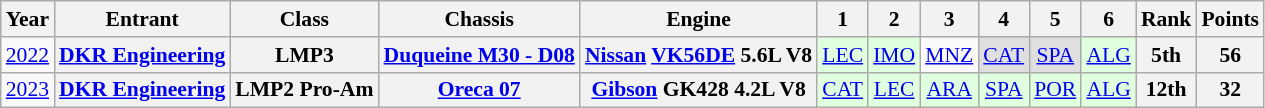<table class="wikitable" style="text-align:center; font-size:90%">
<tr>
<th>Year</th>
<th>Entrant</th>
<th>Class</th>
<th>Chassis</th>
<th>Engine</th>
<th>1</th>
<th>2</th>
<th>3</th>
<th>4</th>
<th>5</th>
<th>6</th>
<th>Rank</th>
<th>Points</th>
</tr>
<tr>
<td><a href='#'>2022</a></td>
<th nowrap><a href='#'>DKR Engineering</a></th>
<th>LMP3</th>
<th nowrap><a href='#'>Duqueine M30 - D08</a></th>
<th nowrap><a href='#'>Nissan</a> <a href='#'>VK56DE</a> 5.6L V8</th>
<td style="background:#DFFFDF;"><a href='#'>LEC</a><br></td>
<td style="background:#DFFFDF;"><a href='#'>IMO</a><br></td>
<td><a href='#'>MNZ</a></td>
<td style="background:#DFDFDF;"><a href='#'>CAT</a><br></td>
<td style="background:#DFDFDF;"><a href='#'>SPA</a><br></td>
<td style="background:#DFFFDF;"><a href='#'>ALG</a><br></td>
<th>5th</th>
<th>56</th>
</tr>
<tr>
<td><a href='#'>2023</a></td>
<th nowrap><a href='#'>DKR Engineering</a></th>
<th nowrap>LMP2 Pro-Am</th>
<th nowrap><a href='#'>Oreca 07</a></th>
<th nowrap><a href='#'>Gibson</a> GK428 4.2L V8</th>
<td style="background:#DFFFDF;"><a href='#'>CAT</a><br></td>
<td style="background:#DFFFDF"><a href='#'>LEC</a><br></td>
<td style="background:#DFFFDF"><a href='#'>ARA</a><br></td>
<td style="background:#DFFFDF"><a href='#'>SPA</a><br></td>
<td style="background:#DFFFDF"><a href='#'>POR</a><br></td>
<td style="background:#DFFFDF"><a href='#'>ALG</a><br></td>
<th>12th</th>
<th>32</th>
</tr>
</table>
